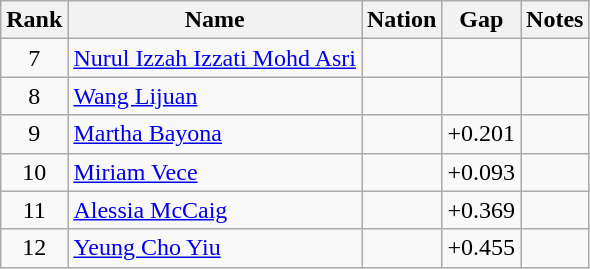<table class="wikitable sortable" style="text-align:center">
<tr>
<th>Rank</th>
<th>Name</th>
<th>Nation</th>
<th>Gap</th>
<th>Notes</th>
</tr>
<tr>
<td>7</td>
<td align=left><a href='#'>Nurul Izzah Izzati Mohd Asri</a></td>
<td align=left></td>
<td></td>
<td></td>
</tr>
<tr>
<td>8</td>
<td align=left><a href='#'>Wang Lijuan</a></td>
<td align=left></td>
<td></td>
<td></td>
</tr>
<tr>
<td>9</td>
<td align=left><a href='#'>Martha Bayona</a></td>
<td align=left></td>
<td>+0.201</td>
<td></td>
</tr>
<tr>
<td>10</td>
<td align=left><a href='#'>Miriam Vece</a></td>
<td align=left></td>
<td>+0.093</td>
<td></td>
</tr>
<tr>
<td>11</td>
<td align=left><a href='#'>Alessia McCaig</a></td>
<td align=left></td>
<td>+0.369</td>
<td></td>
</tr>
<tr>
<td>12</td>
<td align=left><a href='#'>Yeung Cho Yiu</a></td>
<td align=left></td>
<td>+0.455</td>
<td></td>
</tr>
</table>
